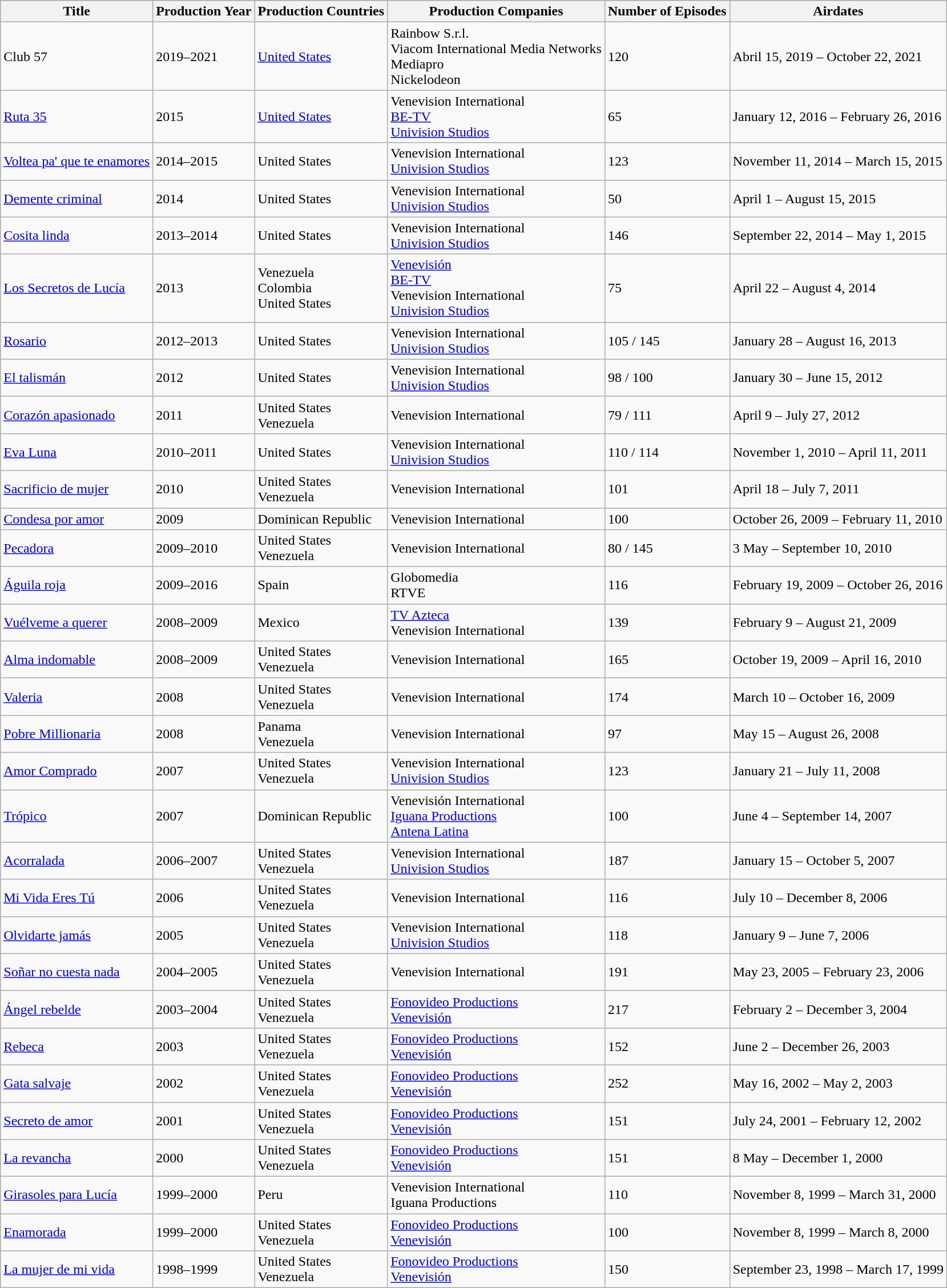<table class="wikitable">
<tr bgcolor="#CCCCCC">
<th>Title</th>
<th>Production Year</th>
<th>Production Countries</th>
<th>Production Companies</th>
<th>Number of Episodes</th>
<th>Airdates</th>
</tr>
<tr>
<td>Club 57</td>
<td>2019–2021</td>
<td><a href='#'>United States</a></td>
<td>Rainbow S.r.l.<br>Viacom International Media Networks<br>Mediapro<br>Nickelodeon</td>
<td>120</td>
<td>Abril 15, 2019 – October 22, 2021</td>
</tr>
<tr>
<td><a href='#'>Ruta 35</a></td>
<td>2015</td>
<td><a href='#'>United States</a></td>
<td>Venevision International<br><a href='#'>BE-TV</a><br><a href='#'>Univision Studios</a></td>
<td>65</td>
<td>January 12, 2016 – February 26, 2016</td>
</tr>
<tr>
<td><a href='#'>Voltea pa' que te enamores</a></td>
<td>2014–2015</td>
<td>United States</td>
<td>Venevision International<br><a href='#'>Univision Studios</a></td>
<td>123</td>
<td>November 11, 2014 – March 15, 2015</td>
</tr>
<tr>
<td><a href='#'>Demente criminal</a></td>
<td>2014</td>
<td>United States</td>
<td>Venevision International<br><a href='#'>Univision Studios</a></td>
<td>50</td>
<td>April 1 – August 15, 2015</td>
</tr>
<tr>
<td><a href='#'>Cosita linda</a></td>
<td>2013–2014</td>
<td>United States</td>
<td>Venevision International<br><a href='#'>Univision Studios</a></td>
<td>146</td>
<td>September 22, 2014 – May 1, 2015</td>
</tr>
<tr>
<td><a href='#'>Los Secretos de Lucía</a></td>
<td>2013</td>
<td>Venezuela<br>Colombia<br>United States</td>
<td><a href='#'>Venevisión</a><br><a href='#'>BE-TV</a><br>Venevision International<br><a href='#'>Univision Studios</a></td>
<td>75</td>
<td>April 22 – August 4, 2014</td>
</tr>
<tr>
<td><a href='#'>Rosario</a></td>
<td>2012–2013</td>
<td>United States</td>
<td>Venevision International<br><a href='#'>Univision Studios</a></td>
<td>105 / 145</td>
<td>January 28 – August 16, 2013</td>
</tr>
<tr>
<td><a href='#'>El talismán</a></td>
<td>2012</td>
<td>United States</td>
<td>Venevision International<br><a href='#'>Univision Studios</a></td>
<td>98 / 100</td>
<td>January 30 – June 15, 2012</td>
</tr>
<tr>
<td><a href='#'>Corazón apasionado</a></td>
<td>2011</td>
<td>United States<br>Venezuela</td>
<td>Venevision International</td>
<td>79 / 111</td>
<td>April 9 – July 27, 2012</td>
</tr>
<tr>
<td><a href='#'>Eva Luna</a></td>
<td>2010–2011</td>
<td>United States</td>
<td>Venevision International<br><a href='#'>Univision Studios</a></td>
<td>110 / 114</td>
<td>November 1, 2010 – April 11, 2011</td>
</tr>
<tr>
<td><a href='#'>Sacrificio de mujer</a></td>
<td>2010</td>
<td>United States<br>Venezuela</td>
<td>Venevision International</td>
<td>101</td>
<td>April 18 – July 7, 2011</td>
</tr>
<tr>
<td><a href='#'>Condesa por amor</a></td>
<td>2009</td>
<td>Dominican Republic</td>
<td>Venevision International</td>
<td>100</td>
<td>October 26, 2009 – February 11, 2010</td>
</tr>
<tr>
<td><a href='#'>Pecadora</a></td>
<td>2009–2010</td>
<td>United States<br>Venezuela</td>
<td>Venevision International</td>
<td>80 / 145</td>
<td>3 May – September 10, 2010</td>
</tr>
<tr>
<td><a href='#'>Águila roja</a></td>
<td>2009–2016</td>
<td>Spain</td>
<td>Globomedia<br>RTVE</td>
<td>116</td>
<td>February 19, 2009 – October 26, 2016</td>
</tr>
<tr>
<td><a href='#'>Vuélveme a querer</a></td>
<td>2008–2009</td>
<td>Mexico</td>
<td><a href='#'>TV Azteca</a><br>Venevision International</td>
<td>139</td>
<td>February 9 – August 21, 2009</td>
</tr>
<tr>
<td><a href='#'>Alma indomable</a></td>
<td>2008–2009</td>
<td>United States<br>Venezuela</td>
<td>Venevision International</td>
<td>165</td>
<td>October 19, 2009 – April 16, 2010</td>
</tr>
<tr>
<td><a href='#'>Valeria</a></td>
<td>2008</td>
<td>United States<br>Venezuela</td>
<td>Venevision International</td>
<td>174</td>
<td>March 10 – October 16, 2009</td>
</tr>
<tr>
<td><a href='#'>Pobre Millionaria</a></td>
<td>2008</td>
<td>Panama<br>Venezuela</td>
<td>Venevision International</td>
<td>97</td>
<td>May 15 – August 26, 2008</td>
</tr>
<tr>
<td><a href='#'>Amor Comprado</a></td>
<td>2007</td>
<td>United States<br>Venezuela</td>
<td>Venevision International<br><a href='#'>Univision Studios</a></td>
<td>123</td>
<td>January 21 – July 11, 2008</td>
</tr>
<tr>
<td><a href='#'>Trópico</a></td>
<td>2007</td>
<td>Dominican Republic</td>
<td>Venevisión International<br><a href='#'>Iguana Productions</a><br><a href='#'>Antena Latina</a></td>
<td>100</td>
<td>June 4 – September 14, 2007</td>
</tr>
<tr>
<td><a href='#'>Acorralada</a></td>
<td>2006–2007</td>
<td>United States<br>Venezuela</td>
<td>Venevision International<br><a href='#'>Univision Studios</a></td>
<td>187</td>
<td>January 15 – October 5, 2007</td>
</tr>
<tr>
<td><a href='#'>Mi Vida Eres Tú</a></td>
<td>2006</td>
<td>United States<br>Venezuela</td>
<td>Venevision International</td>
<td>116</td>
<td>July 10 – December 8, 2006</td>
</tr>
<tr>
<td><a href='#'>Olvidarte jamás</a></td>
<td>2005</td>
<td>United States<br>Venezuela</td>
<td>Venevision International<br><a href='#'>Univision Studios</a></td>
<td>118</td>
<td>January 9 – June 7, 2006</td>
</tr>
<tr>
<td><a href='#'>Soñar no cuesta nada</a></td>
<td>2004–2005</td>
<td>United States<br>Venezuela</td>
<td>Venevision International</td>
<td>191</td>
<td>May 23, 2005 – February 23, 2006</td>
</tr>
<tr>
<td><a href='#'>Ángel rebelde</a></td>
<td>2003–2004</td>
<td>United States<br>Venezuela</td>
<td><a href='#'>Fonovideo Productions</a><br><a href='#'>Venevisión</a></td>
<td>217</td>
<td>February 2 – December 3, 2004</td>
</tr>
<tr>
<td><a href='#'>Rebeca</a></td>
<td>2003</td>
<td>United States<br>Venezuela</td>
<td><a href='#'>Fonovideo Productions</a><br><a href='#'>Venevisión</a></td>
<td>152</td>
<td>June 2 – December 26, 2003</td>
</tr>
<tr>
<td><a href='#'>Gata salvaje</a></td>
<td>2002</td>
<td>United States<br>Venezuela</td>
<td><a href='#'>Fonovideo Productions</a><br><a href='#'>Venevisión</a></td>
<td>252</td>
<td>May 16, 2002 – May 2, 2003</td>
</tr>
<tr>
<td><a href='#'>Secreto de amor</a></td>
<td>2001</td>
<td>United States<br>Venezuela</td>
<td><a href='#'>Fonovideo Productions</a><br><a href='#'>Venevisión</a></td>
<td>151</td>
<td>July 24, 2001 – February 12, 2002</td>
</tr>
<tr>
<td><a href='#'>La revancha</a></td>
<td>2000</td>
<td>United States<br>Venezuela</td>
<td><a href='#'>Fonovideo Productions</a><br><a href='#'>Venevisión</a></td>
<td>151</td>
<td>8 May – December 1, 2000</td>
</tr>
<tr>
<td><a href='#'>Girasoles para Lucía</a></td>
<td>1999–2000</td>
<td>Peru</td>
<td>Venevision International<br>Iguana Productions</td>
<td>110</td>
<td>November 8, 1999 – March 31, 2000</td>
</tr>
<tr>
<td><a href='#'>Enamorada</a></td>
<td>1999–2000</td>
<td>United States<br>Venezuela</td>
<td><a href='#'>Fonovideo Productions</a><br><a href='#'>Venevisión</a></td>
<td>100</td>
<td>November 8, 1999 – March 8, 2000</td>
</tr>
<tr>
<td><a href='#'>La mujer de mi vida</a></td>
<td>1998–1999</td>
<td>United States<br>Venezuela</td>
<td><a href='#'>Fonovideo Productions</a><br><a href='#'>Venevisión</a></td>
<td>150</td>
<td>September 23, 1998 – March 17, 1999</td>
</tr>
</table>
